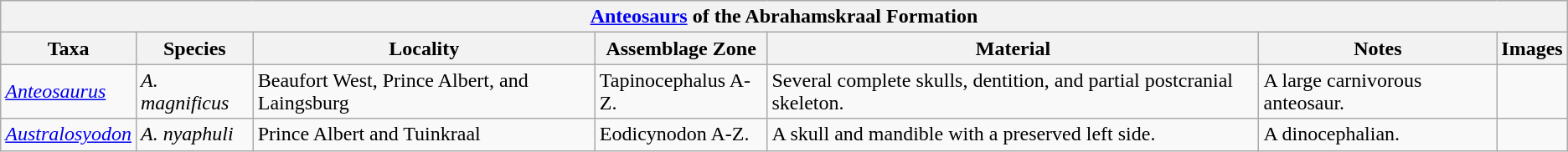<table class="wikitable" align="center">
<tr>
<th colspan="7" align="center"><strong><a href='#'>Anteosaurs</a></strong> of the Abrahamskraal Formation</th>
</tr>
<tr>
<th>Taxa</th>
<th>Species</th>
<th>Locality</th>
<th>Assemblage Zone</th>
<th>Material</th>
<th>Notes</th>
<th>Images</th>
</tr>
<tr>
<td><em><a href='#'>Anteosaurus</a></em></td>
<td><em>A. magnificus</em></td>
<td>Beaufort West, Prince Albert, and Laingsburg</td>
<td>Tapinocephalus A-Z.</td>
<td>Several complete skulls, dentition, and partial postcranial skeleton.</td>
<td>A large carnivorous anteosaur.</td>
<td></td>
</tr>
<tr>
<td><em><a href='#'>Australosyodon</a></em></td>
<td><em>A. nyaphuli</em></td>
<td>Prince Albert and Tuinkraal</td>
<td>Eodicynodon A-Z.</td>
<td>A skull and mandible with a preserved left side.</td>
<td>A dinocephalian.</td>
<td></td>
</tr>
</table>
